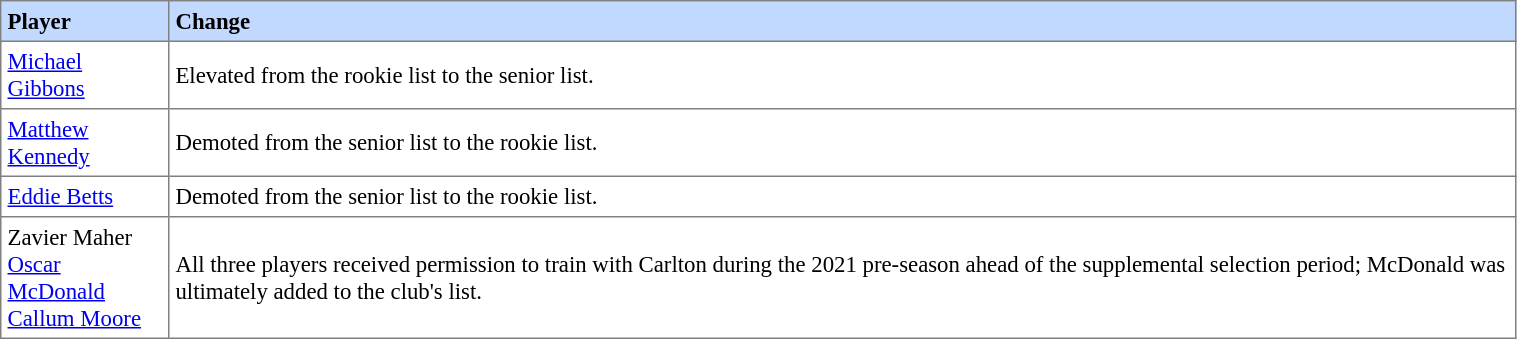<table border="1" cellpadding="4" cellspacing="0"  style="text-align:left; font-size:95%; border-collapse:collapse; width:80%;">
<tr style="background:#C1D8FF;">
<th>Player</th>
<th>Change</th>
</tr>
<tr>
<td> <a href='#'>Michael Gibbons</a></td>
<td>Elevated from the rookie list to the senior list.</td>
</tr>
<tr>
<td> <a href='#'>Matthew Kennedy</a></td>
<td>Demoted from the senior list to the rookie list.</td>
</tr>
<tr>
<td> <a href='#'>Eddie Betts</a></td>
<td>Demoted from the senior list to the rookie list.</td>
</tr>
<tr>
<td> Zavier Maher<br> <a href='#'>Oscar McDonald</a><br> <a href='#'>Callum Moore</a></td>
<td>All three players received permission to train with Carlton during the 2021 pre-season ahead of the supplemental selection period; McDonald was ultimately added to the club's list.</td>
</tr>
</table>
